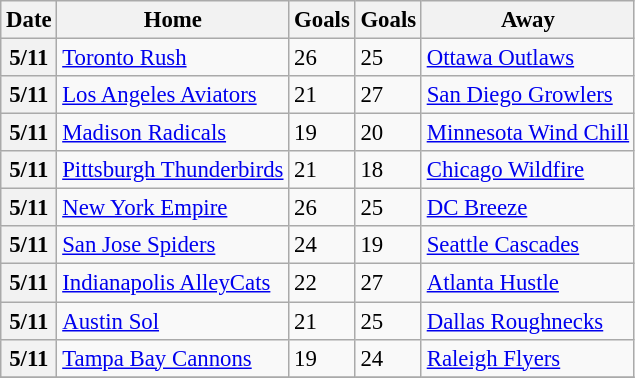<table class="wikitable" style="font-size: 95%;">
<tr>
<th>Date</th>
<th>Home</th>
<th>Goals</th>
<th>Goals</th>
<th>Away</th>
</tr>
<tr>
<th>5/11</th>
<td><a href='#'>Toronto Rush</a></td>
<td>26</td>
<td>25</td>
<td><a href='#'>Ottawa Outlaws</a></td>
</tr>
<tr>
<th>5/11</th>
<td><a href='#'>Los Angeles Aviators</a></td>
<td>21</td>
<td>27</td>
<td><a href='#'>San Diego Growlers</a></td>
</tr>
<tr>
<th>5/11</th>
<td><a href='#'>Madison Radicals</a></td>
<td>19</td>
<td>20</td>
<td><a href='#'>Minnesota Wind Chill</a></td>
</tr>
<tr>
<th>5/11</th>
<td><a href='#'>Pittsburgh Thunderbirds</a></td>
<td>21</td>
<td>18</td>
<td><a href='#'>Chicago Wildfire</a></td>
</tr>
<tr>
<th>5/11</th>
<td><a href='#'>New York Empire</a></td>
<td>26</td>
<td>25</td>
<td><a href='#'>DC Breeze</a></td>
</tr>
<tr>
<th>5/11</th>
<td><a href='#'>San Jose Spiders</a></td>
<td>24</td>
<td>19</td>
<td><a href='#'>Seattle Cascades</a></td>
</tr>
<tr>
<th>5/11</th>
<td><a href='#'>Indianapolis AlleyCats</a></td>
<td>22</td>
<td>27</td>
<td><a href='#'>Atlanta Hustle</a></td>
</tr>
<tr>
<th>5/11</th>
<td><a href='#'>Austin Sol</a></td>
<td>21</td>
<td>25</td>
<td><a href='#'>Dallas Roughnecks</a></td>
</tr>
<tr>
<th>5/11</th>
<td><a href='#'>Tampa Bay Cannons</a></td>
<td>19</td>
<td>24</td>
<td><a href='#'>Raleigh Flyers</a></td>
</tr>
<tr>
</tr>
</table>
